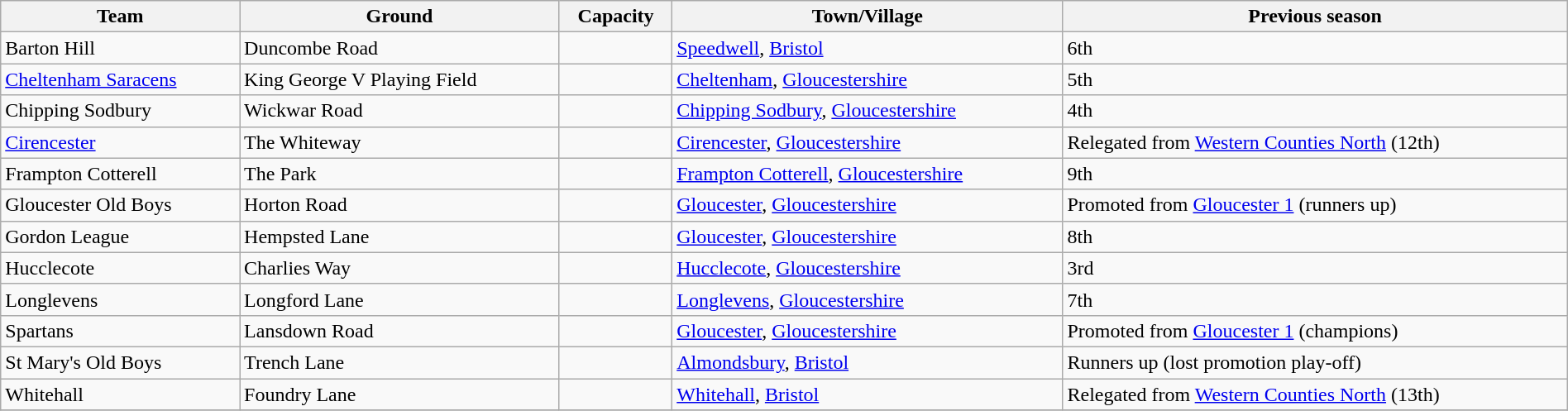<table class="wikitable sortable" width=100%>
<tr>
<th>Team</th>
<th>Ground</th>
<th>Capacity</th>
<th>Town/Village</th>
<th>Previous season</th>
</tr>
<tr>
<td>Barton Hill</td>
<td>Duncombe Road</td>
<td></td>
<td><a href='#'>Speedwell</a>, <a href='#'>Bristol</a></td>
<td>6th</td>
</tr>
<tr>
<td><a href='#'>Cheltenham Saracens</a></td>
<td>King George V Playing Field</td>
<td></td>
<td><a href='#'>Cheltenham</a>, <a href='#'>Gloucestershire</a></td>
<td>5th</td>
</tr>
<tr>
<td>Chipping Sodbury</td>
<td>Wickwar Road</td>
<td></td>
<td><a href='#'>Chipping Sodbury</a>, <a href='#'>Gloucestershire</a></td>
<td>4th</td>
</tr>
<tr>
<td><a href='#'>Cirencester</a></td>
<td>The Whiteway</td>
<td></td>
<td><a href='#'>Cirencester</a>, <a href='#'>Gloucestershire</a></td>
<td>Relegated from <a href='#'>Western Counties North</a> (12th)</td>
</tr>
<tr>
<td>Frampton Cotterell</td>
<td>The Park</td>
<td></td>
<td><a href='#'>Frampton Cotterell</a>, <a href='#'>Gloucestershire</a></td>
<td>9th</td>
</tr>
<tr>
<td>Gloucester Old Boys</td>
<td>Horton Road</td>
<td></td>
<td><a href='#'>Gloucester</a>, <a href='#'>Gloucestershire</a></td>
<td>Promoted from <a href='#'>Gloucester 1</a> (runners up)</td>
</tr>
<tr>
<td>Gordon League</td>
<td>Hempsted Lane</td>
<td></td>
<td><a href='#'>Gloucester</a>, <a href='#'>Gloucestershire</a></td>
<td>8th</td>
</tr>
<tr>
<td>Hucclecote</td>
<td>Charlies Way</td>
<td></td>
<td><a href='#'>Hucclecote</a>, <a href='#'>Gloucestershire</a></td>
<td>3rd</td>
</tr>
<tr>
<td>Longlevens</td>
<td>Longford Lane</td>
<td></td>
<td><a href='#'>Longlevens</a>, <a href='#'>Gloucestershire</a></td>
<td>7th</td>
</tr>
<tr>
<td>Spartans</td>
<td>Lansdown Road</td>
<td></td>
<td><a href='#'>Gloucester</a>, <a href='#'>Gloucestershire</a></td>
<td>Promoted from <a href='#'>Gloucester 1</a> (champions)</td>
</tr>
<tr>
<td>St Mary's Old Boys</td>
<td>Trench Lane</td>
<td></td>
<td><a href='#'>Almondsbury</a>, <a href='#'>Bristol</a></td>
<td>Runners up (lost promotion play-off)</td>
</tr>
<tr>
<td>Whitehall</td>
<td>Foundry Lane</td>
<td></td>
<td><a href='#'>Whitehall</a>, <a href='#'>Bristol</a></td>
<td>Relegated from <a href='#'>Western Counties North</a> (13th)</td>
</tr>
<tr>
</tr>
</table>
